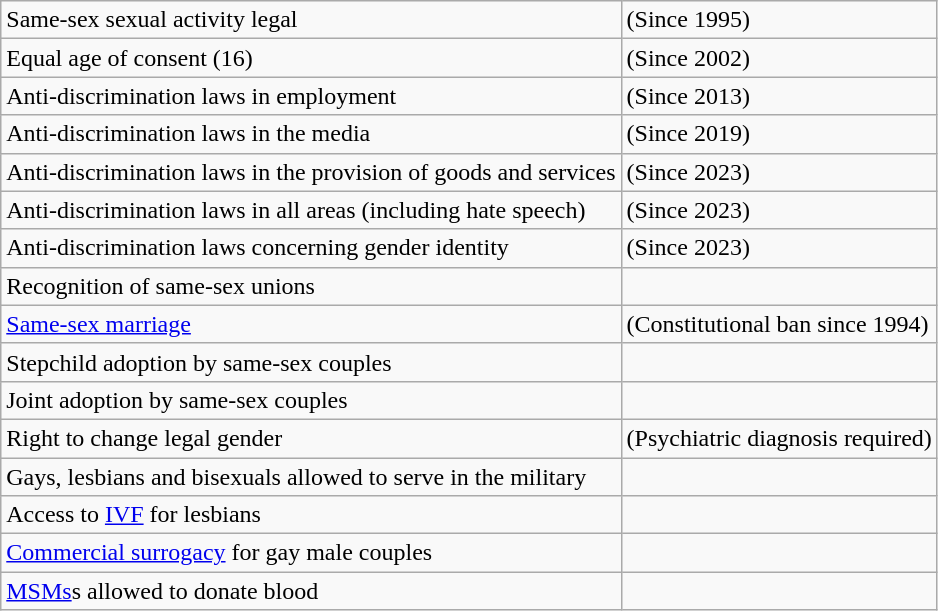<table class="wikitable">
<tr>
<td>Same-sex sexual activity legal</td>
<td> (Since 1995)</td>
</tr>
<tr>
<td>Equal age of consent (16)</td>
<td> (Since 2002)</td>
</tr>
<tr>
<td>Anti-discrimination laws in employment</td>
<td> (Since 2013)</td>
</tr>
<tr>
<td>Anti-discrimination laws in the media</td>
<td> (Since 2019)</td>
</tr>
<tr>
<td>Anti-discrimination laws in the provision of goods and services</td>
<td> (Since 2023)</td>
</tr>
<tr>
<td>Anti-discrimination laws in all areas (including hate speech)</td>
<td> (Since 2023)</td>
</tr>
<tr>
<td>Anti-discrimination laws concerning gender identity</td>
<td> (Since 2023)</td>
</tr>
<tr>
<td>Recognition of same-sex unions</td>
<td></td>
</tr>
<tr>
<td><a href='#'>Same-sex marriage</a></td>
<td> (Constitutional ban since 1994)</td>
</tr>
<tr>
<td>Stepchild adoption by same-sex couples</td>
<td></td>
</tr>
<tr>
<td>Joint adoption by same-sex couples</td>
<td></td>
</tr>
<tr>
<td>Right to change legal gender</td>
<td> (Psychiatric diagnosis required)</td>
</tr>
<tr>
<td>Gays, lesbians and bisexuals allowed to serve in the military</td>
<td> </td>
</tr>
<tr>
<td>Access to <a href='#'>IVF</a> for lesbians</td>
<td></td>
</tr>
<tr>
<td><a href='#'>Commercial surrogacy</a> for gay male couples</td>
<td></td>
</tr>
<tr>
<td><a href='#'>MSMs</a>s allowed to donate blood</td>
<td></td>
</tr>
</table>
